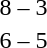<table style="text-align:center">
<tr>
<th width=200></th>
<th width=100></th>
<th width=200></th>
</tr>
<tr>
<td align=right><strong></strong></td>
<td>8 – 3</td>
<td align=left></td>
</tr>
<tr>
<td align=right><strong></strong></td>
<td>6 – 5</td>
<td align=left></td>
</tr>
</table>
